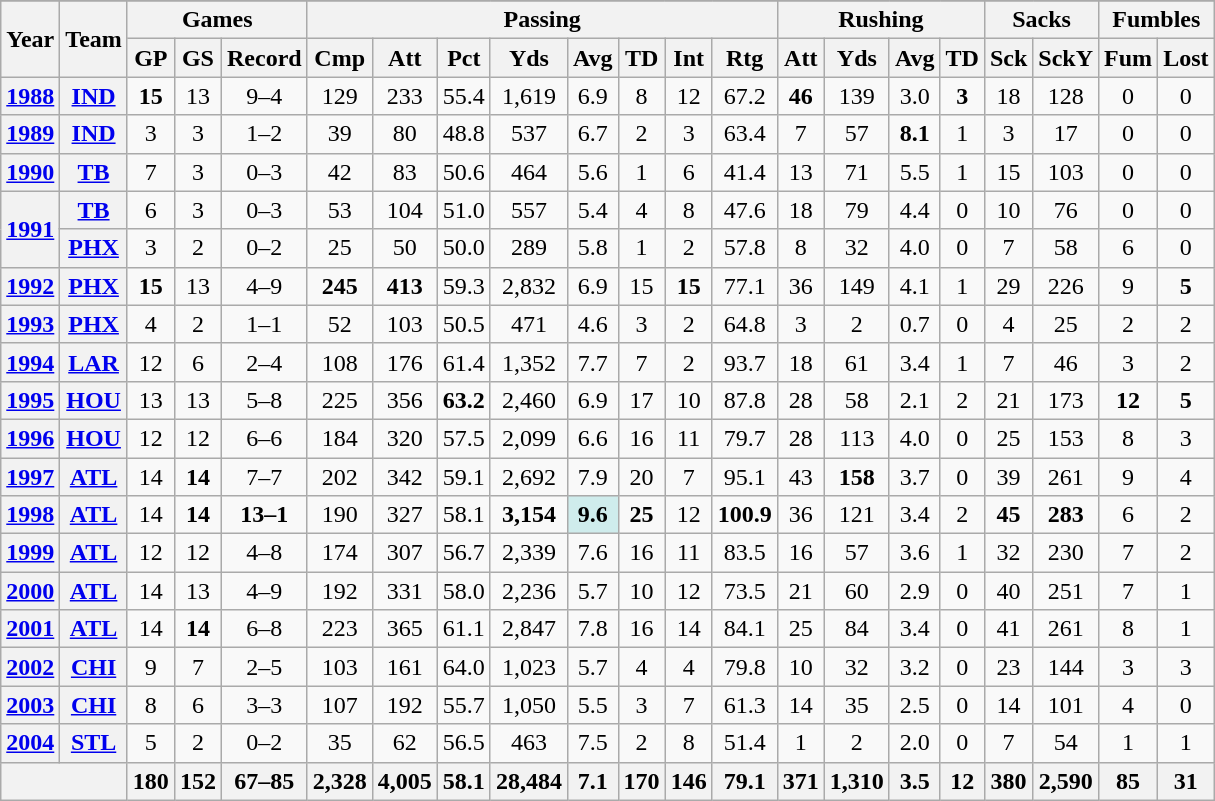<table class=wikitable style="text-align:center;">
<tr>
</tr>
<tr>
<th rowspan="2">Year</th>
<th rowspan="2">Team</th>
<th colspan="3">Games</th>
<th colspan="8">Passing</th>
<th colspan="4">Rushing</th>
<th colspan="2">Sacks</th>
<th colspan="2">Fumbles</th>
</tr>
<tr>
<th>GP</th>
<th>GS</th>
<th>Record</th>
<th>Cmp</th>
<th>Att</th>
<th>Pct</th>
<th>Yds</th>
<th>Avg</th>
<th>TD</th>
<th>Int</th>
<th>Rtg</th>
<th>Att</th>
<th>Yds</th>
<th>Avg</th>
<th>TD</th>
<th>Sck</th>
<th>SckY</th>
<th>Fum</th>
<th>Lost</th>
</tr>
<tr>
<th><a href='#'>1988</a></th>
<th><a href='#'>IND</a></th>
<td><strong>15</strong></td>
<td>13</td>
<td>9–4</td>
<td>129</td>
<td>233</td>
<td>55.4</td>
<td>1,619</td>
<td>6.9</td>
<td>8</td>
<td>12</td>
<td>67.2</td>
<td><strong>46</strong></td>
<td>139</td>
<td>3.0</td>
<td><strong>3</strong></td>
<td>18</td>
<td>128</td>
<td>0</td>
<td>0</td>
</tr>
<tr>
<th><a href='#'>1989</a></th>
<th><a href='#'>IND</a></th>
<td>3</td>
<td>3</td>
<td>1–2</td>
<td>39</td>
<td>80</td>
<td>48.8</td>
<td>537</td>
<td>6.7</td>
<td>2</td>
<td>3</td>
<td>63.4</td>
<td>7</td>
<td>57</td>
<td><strong>8.1</strong></td>
<td>1</td>
<td>3</td>
<td>17</td>
<td>0</td>
<td>0</td>
</tr>
<tr>
<th><a href='#'>1990</a></th>
<th><a href='#'>TB</a></th>
<td>7</td>
<td>3</td>
<td>0–3</td>
<td>42</td>
<td>83</td>
<td>50.6</td>
<td>464</td>
<td>5.6</td>
<td>1</td>
<td>6</td>
<td>41.4</td>
<td>13</td>
<td>71</td>
<td>5.5</td>
<td>1</td>
<td>15</td>
<td>103</td>
<td>0</td>
<td>0</td>
</tr>
<tr>
<th rowspan="2"><a href='#'>1991</a></th>
<th><a href='#'>TB</a></th>
<td>6</td>
<td>3</td>
<td>0–3</td>
<td>53</td>
<td>104</td>
<td>51.0</td>
<td>557</td>
<td>5.4</td>
<td>4</td>
<td>8</td>
<td>47.6</td>
<td>18</td>
<td>79</td>
<td>4.4</td>
<td>0</td>
<td>10</td>
<td>76</td>
<td>0</td>
<td>0</td>
</tr>
<tr>
<th><a href='#'>PHX</a></th>
<td>3</td>
<td>2</td>
<td>0–2</td>
<td>25</td>
<td>50</td>
<td>50.0</td>
<td>289</td>
<td>5.8</td>
<td>1</td>
<td>2</td>
<td>57.8</td>
<td>8</td>
<td>32</td>
<td>4.0</td>
<td>0</td>
<td>7</td>
<td>58</td>
<td>6</td>
<td>0</td>
</tr>
<tr>
<th><a href='#'>1992</a></th>
<th><a href='#'>PHX</a></th>
<td><strong>15</strong></td>
<td>13</td>
<td>4–9</td>
<td><strong>245</strong></td>
<td><strong>413</strong></td>
<td>59.3</td>
<td>2,832</td>
<td>6.9</td>
<td>15</td>
<td><strong>15</strong></td>
<td>77.1</td>
<td>36</td>
<td>149</td>
<td>4.1</td>
<td>1</td>
<td>29</td>
<td>226</td>
<td>9</td>
<td><strong>5</strong></td>
</tr>
<tr>
<th><a href='#'>1993</a></th>
<th><a href='#'>PHX</a></th>
<td>4</td>
<td>2</td>
<td>1–1</td>
<td>52</td>
<td>103</td>
<td>50.5</td>
<td>471</td>
<td>4.6</td>
<td>3</td>
<td>2</td>
<td>64.8</td>
<td>3</td>
<td>2</td>
<td>0.7</td>
<td>0</td>
<td>4</td>
<td>25</td>
<td>2</td>
<td>2</td>
</tr>
<tr>
<th><a href='#'>1994</a></th>
<th><a href='#'>LAR</a></th>
<td>12</td>
<td>6</td>
<td>2–4</td>
<td>108</td>
<td>176</td>
<td>61.4</td>
<td>1,352</td>
<td>7.7</td>
<td>7</td>
<td>2</td>
<td>93.7</td>
<td>18</td>
<td>61</td>
<td>3.4</td>
<td>1</td>
<td>7</td>
<td>46</td>
<td>3</td>
<td>2</td>
</tr>
<tr>
<th><a href='#'>1995</a></th>
<th><a href='#'>HOU</a></th>
<td>13</td>
<td>13</td>
<td>5–8</td>
<td>225</td>
<td>356</td>
<td><strong>63.2</strong></td>
<td>2,460</td>
<td>6.9</td>
<td>17</td>
<td>10</td>
<td>87.8</td>
<td>28</td>
<td>58</td>
<td>2.1</td>
<td>2</td>
<td>21</td>
<td>173</td>
<td><strong>12</strong></td>
<td><strong>5</strong></td>
</tr>
<tr>
<th><a href='#'>1996</a></th>
<th><a href='#'>HOU</a></th>
<td>12</td>
<td>12</td>
<td>6–6</td>
<td>184</td>
<td>320</td>
<td>57.5</td>
<td>2,099</td>
<td>6.6</td>
<td>16</td>
<td>11</td>
<td>79.7</td>
<td>28</td>
<td>113</td>
<td>4.0</td>
<td>0</td>
<td>25</td>
<td>153</td>
<td>8</td>
<td>3</td>
</tr>
<tr>
<th><a href='#'>1997</a></th>
<th><a href='#'>ATL</a></th>
<td>14</td>
<td><strong>14</strong></td>
<td>7–7</td>
<td>202</td>
<td>342</td>
<td>59.1</td>
<td>2,692</td>
<td>7.9</td>
<td>20</td>
<td>7</td>
<td>95.1</td>
<td>43</td>
<td><strong>158</strong></td>
<td>3.7</td>
<td>0</td>
<td>39</td>
<td>261</td>
<td>9</td>
<td>4</td>
</tr>
<tr>
<th><a href='#'>1998</a></th>
<th><a href='#'>ATL</a></th>
<td>14</td>
<td><strong>14</strong></td>
<td><strong>13–1</strong></td>
<td>190</td>
<td>327</td>
<td>58.1</td>
<td><strong>3,154</strong></td>
<td style="background:#cfecec;"><strong>9.6</strong></td>
<td><strong>25</strong></td>
<td>12</td>
<td><strong>100.9</strong></td>
<td>36</td>
<td>121</td>
<td>3.4</td>
<td>2</td>
<td><strong>45</strong></td>
<td><strong>283</strong></td>
<td>6</td>
<td>2</td>
</tr>
<tr>
<th><a href='#'>1999</a></th>
<th><a href='#'>ATL</a></th>
<td>12</td>
<td>12</td>
<td>4–8</td>
<td>174</td>
<td>307</td>
<td>56.7</td>
<td>2,339</td>
<td>7.6</td>
<td>16</td>
<td>11</td>
<td>83.5</td>
<td>16</td>
<td>57</td>
<td>3.6</td>
<td>1</td>
<td>32</td>
<td>230</td>
<td>7</td>
<td>2</td>
</tr>
<tr>
<th><a href='#'>2000</a></th>
<th><a href='#'>ATL</a></th>
<td>14</td>
<td>13</td>
<td>4–9</td>
<td>192</td>
<td>331</td>
<td>58.0</td>
<td>2,236</td>
<td>5.7</td>
<td>10</td>
<td>12</td>
<td>73.5</td>
<td>21</td>
<td>60</td>
<td>2.9</td>
<td>0</td>
<td>40</td>
<td>251</td>
<td>7</td>
<td>1</td>
</tr>
<tr>
<th><a href='#'>2001</a></th>
<th><a href='#'>ATL</a></th>
<td>14</td>
<td><strong>14</strong></td>
<td>6–8</td>
<td>223</td>
<td>365</td>
<td>61.1</td>
<td>2,847</td>
<td>7.8</td>
<td>16</td>
<td>14</td>
<td>84.1</td>
<td>25</td>
<td>84</td>
<td>3.4</td>
<td>0</td>
<td>41</td>
<td>261</td>
<td>8</td>
<td>1</td>
</tr>
<tr>
<th><a href='#'>2002</a></th>
<th><a href='#'>CHI</a></th>
<td>9</td>
<td>7</td>
<td>2–5</td>
<td>103</td>
<td>161</td>
<td>64.0</td>
<td>1,023</td>
<td>5.7</td>
<td>4</td>
<td>4</td>
<td>79.8</td>
<td>10</td>
<td>32</td>
<td>3.2</td>
<td>0</td>
<td>23</td>
<td>144</td>
<td>3</td>
<td>3</td>
</tr>
<tr>
<th><a href='#'>2003</a></th>
<th><a href='#'>CHI</a></th>
<td>8</td>
<td>6</td>
<td>3–3</td>
<td>107</td>
<td>192</td>
<td>55.7</td>
<td>1,050</td>
<td>5.5</td>
<td>3</td>
<td>7</td>
<td>61.3</td>
<td>14</td>
<td>35</td>
<td>2.5</td>
<td>0</td>
<td>14</td>
<td>101</td>
<td>4</td>
<td>0</td>
</tr>
<tr>
<th><a href='#'>2004</a></th>
<th><a href='#'>STL</a></th>
<td>5</td>
<td>2</td>
<td>0–2</td>
<td>35</td>
<td>62</td>
<td>56.5</td>
<td>463</td>
<td>7.5</td>
<td>2</td>
<td>8</td>
<td>51.4</td>
<td>1</td>
<td>2</td>
<td>2.0</td>
<td>0</td>
<td>7</td>
<td>54</td>
<td>1</td>
<td>1</td>
</tr>
<tr>
<th colspan="2"></th>
<th>180</th>
<th>152</th>
<th>67–85</th>
<th>2,328</th>
<th>4,005</th>
<th>58.1</th>
<th>28,484</th>
<th>7.1</th>
<th>170</th>
<th>146</th>
<th>79.1</th>
<th>371</th>
<th>1,310</th>
<th>3.5</th>
<th>12</th>
<th>380</th>
<th>2,590</th>
<th>85</th>
<th>31</th>
</tr>
</table>
